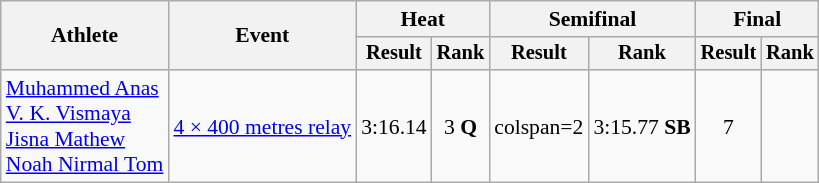<table class="wikitable" style="font-size:90%">
<tr>
<th rowspan="2">Athlete</th>
<th rowspan="2">Event</th>
<th colspan="2">Heat</th>
<th colspan="2">Semifinal</th>
<th colspan="2">Final</th>
</tr>
<tr style="font-size:95%">
<th>Result</th>
<th>Rank</th>
<th>Result</th>
<th>Rank</th>
<th>Result</th>
<th>Rank</th>
</tr>
<tr style=text-align:center>
<td style=text-align:left><a href='#'>Muhammed Anas</a><br><a href='#'>V. K. Vismaya</a><br><a href='#'>Jisna Mathew</a><br><a href='#'>Noah Nirmal Tom</a></td>
<td style=text-align:left><a href='#'>4 × 400 metres relay</a></td>
<td>3:16.14</td>
<td>3 <strong>Q</strong></td>
<td>colspan=2 </td>
<td>3:15.77 <strong>SB</strong></td>
<td>7</td>
</tr>
</table>
